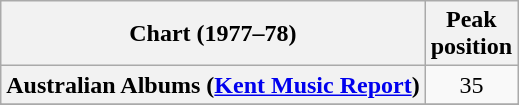<table class="wikitable sortable plainrowheaders" style="text-align:center">
<tr>
<th scope="col">Chart (1977–78)</th>
<th scope="col">Peak<br>position</th>
</tr>
<tr>
<th scope="row">Australian Albums (<a href='#'>Kent Music Report</a>)</th>
<td style="text-align:center;">35</td>
</tr>
<tr>
</tr>
<tr>
</tr>
<tr>
</tr>
<tr>
</tr>
</table>
